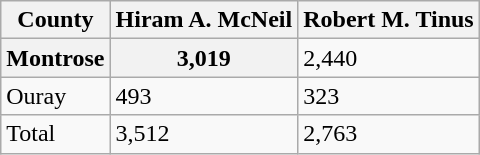<table class="wikitable mw-collapsible">
<tr>
<th>County</th>
<th>Hiram A. McNeil</th>
<th>Robert M. Tinus</th>
</tr>
<tr>
<th>Montrose</th>
<th>3,019</th>
<td>2,440</td>
</tr>
<tr>
<td>Ouray</td>
<td>493</td>
<td>323</td>
</tr>
<tr>
<td>Total</td>
<td>3,512</td>
<td>2,763</td>
</tr>
</table>
